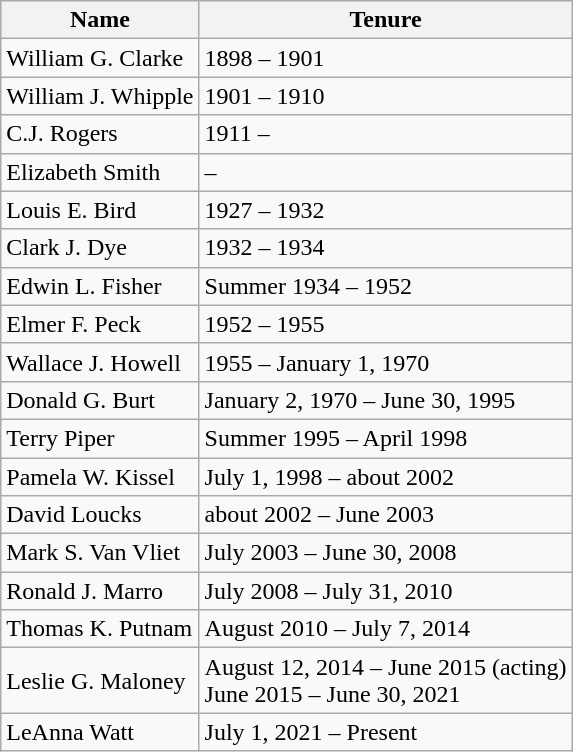<table class="wikitable">
<tr>
<th>Name</th>
<th>Tenure</th>
</tr>
<tr>
<td>William G. Clarke</td>
<td>1898 – 1901</td>
</tr>
<tr>
<td>William J. Whipple</td>
<td>1901 – 1910</td>
</tr>
<tr>
<td>C.J. Rogers</td>
<td>1911 –</td>
</tr>
<tr>
<td>Elizabeth Smith</td>
<td>–</td>
</tr>
<tr>
<td>Louis E. Bird</td>
<td>1927 – 1932</td>
</tr>
<tr>
<td>Clark J. Dye</td>
<td>1932 – 1934</td>
</tr>
<tr>
<td>Edwin L. Fisher</td>
<td>Summer 1934 – 1952</td>
</tr>
<tr>
<td>Elmer F. Peck</td>
<td>1952 – 1955</td>
</tr>
<tr>
<td>Wallace J. Howell</td>
<td>1955 – January 1, 1970</td>
</tr>
<tr>
<td>Donald G. Burt</td>
<td>January 2, 1970 – June 30, 1995</td>
</tr>
<tr>
<td>Terry Piper</td>
<td>Summer 1995 – April 1998</td>
</tr>
<tr>
<td>Pamela W. Kissel</td>
<td>July 1, 1998 – about 2002</td>
</tr>
<tr>
<td>David Loucks</td>
<td>about 2002 – June 2003</td>
</tr>
<tr>
<td>Mark S. Van Vliet</td>
<td>July 2003 – June 30, 2008</td>
</tr>
<tr>
<td>Ronald J. Marro</td>
<td>July 2008 – July 31, 2010</td>
</tr>
<tr>
<td>Thomas K. Putnam</td>
<td>August 2010 – July 7, 2014</td>
</tr>
<tr>
<td>Leslie G. Maloney</td>
<td>August 12, 2014 – June 2015 (acting)<br>June 2015 – June 30, 2021</td>
</tr>
<tr>
<td>LeAnna Watt</td>
<td>July 1, 2021 – Present</td>
</tr>
</table>
